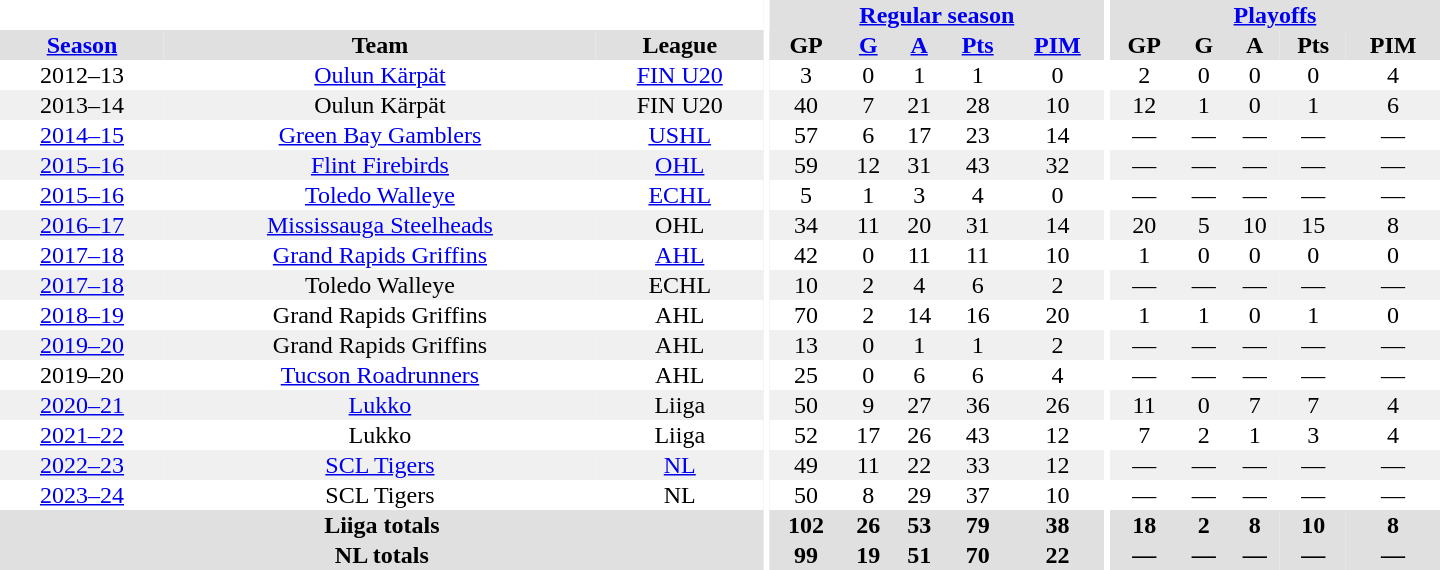<table border="0" cellpadding="1" cellspacing="0" style="text-align:center; width:60em">
<tr bgcolor="#e0e0e0">
<th colspan="3" bgcolor="#ffffff"></th>
<th rowspan="99" bgcolor="#ffffff"></th>
<th colspan="5"><a href='#'>Regular season</a></th>
<th rowspan="99" bgcolor="#ffffff"></th>
<th colspan="5"><a href='#'>Playoffs</a></th>
</tr>
<tr bgcolor="#e0e0e0">
<th><a href='#'>Season</a></th>
<th>Team</th>
<th>League</th>
<th>GP</th>
<th><a href='#'>G</a></th>
<th><a href='#'>A</a></th>
<th><a href='#'>Pts</a></th>
<th><a href='#'>PIM</a></th>
<th>GP</th>
<th>G</th>
<th>A</th>
<th>Pts</th>
<th>PIM</th>
</tr>
<tr>
<td>2012–13</td>
<td><a href='#'>Oulun Kärpät</a></td>
<td><a href='#'>FIN U20</a></td>
<td>3</td>
<td>0</td>
<td>1</td>
<td>1</td>
<td>0</td>
<td>2</td>
<td>0</td>
<td>0</td>
<td>0</td>
<td>4</td>
</tr>
<tr bgcolor="#f0f0f0">
<td>2013–14</td>
<td>Oulun Kärpät</td>
<td>FIN U20</td>
<td>40</td>
<td>7</td>
<td>21</td>
<td>28</td>
<td>10</td>
<td>12</td>
<td>1</td>
<td>0</td>
<td>1</td>
<td>6</td>
</tr>
<tr>
<td><a href='#'>2014–15</a></td>
<td><a href='#'>Green Bay Gamblers</a></td>
<td><a href='#'>USHL</a></td>
<td>57</td>
<td>6</td>
<td>17</td>
<td>23</td>
<td>14</td>
<td>—</td>
<td>—</td>
<td>—</td>
<td>—</td>
<td>—</td>
</tr>
<tr bgcolor="#f0f0f0">
<td><a href='#'>2015–16</a></td>
<td><a href='#'>Flint Firebirds</a></td>
<td><a href='#'>OHL</a></td>
<td>59</td>
<td>12</td>
<td>31</td>
<td>43</td>
<td>32</td>
<td>—</td>
<td>—</td>
<td>—</td>
<td>—</td>
<td>—</td>
</tr>
<tr>
<td><a href='#'>2015–16</a></td>
<td><a href='#'>Toledo Walleye</a></td>
<td><a href='#'>ECHL</a></td>
<td>5</td>
<td>1</td>
<td>3</td>
<td>4</td>
<td>0</td>
<td>—</td>
<td>—</td>
<td>—</td>
<td>—</td>
<td>—</td>
</tr>
<tr bgcolor="#f0f0f0">
<td><a href='#'>2016–17</a></td>
<td><a href='#'>Mississauga Steelheads</a></td>
<td>OHL</td>
<td>34</td>
<td>11</td>
<td>20</td>
<td>31</td>
<td>14</td>
<td>20</td>
<td>5</td>
<td>10</td>
<td>15</td>
<td>8</td>
</tr>
<tr>
<td><a href='#'>2017–18</a></td>
<td><a href='#'>Grand Rapids Griffins</a></td>
<td><a href='#'>AHL</a></td>
<td>42</td>
<td>0</td>
<td>11</td>
<td>11</td>
<td>10</td>
<td>1</td>
<td>0</td>
<td>0</td>
<td>0</td>
<td>0</td>
</tr>
<tr bgcolor="#f0f0f0">
<td><a href='#'>2017–18</a></td>
<td>Toledo Walleye</td>
<td>ECHL</td>
<td>10</td>
<td>2</td>
<td>4</td>
<td>6</td>
<td>2</td>
<td>—</td>
<td>—</td>
<td>—</td>
<td>—</td>
<td>—</td>
</tr>
<tr>
<td><a href='#'>2018–19</a></td>
<td>Grand Rapids Griffins</td>
<td>AHL</td>
<td>70</td>
<td>2</td>
<td>14</td>
<td>16</td>
<td>20</td>
<td>1</td>
<td>1</td>
<td>0</td>
<td>1</td>
<td>0</td>
</tr>
<tr bgcolor="#f0f0f0">
<td><a href='#'>2019–20</a></td>
<td>Grand Rapids Griffins</td>
<td>AHL</td>
<td>13</td>
<td>0</td>
<td>1</td>
<td>1</td>
<td>2</td>
<td>—</td>
<td>—</td>
<td>—</td>
<td>—</td>
<td>—</td>
</tr>
<tr>
<td>2019–20</td>
<td><a href='#'>Tucson Roadrunners</a></td>
<td>AHL</td>
<td>25</td>
<td>0</td>
<td>6</td>
<td>6</td>
<td>4</td>
<td>—</td>
<td>—</td>
<td>—</td>
<td>—</td>
<td>—</td>
</tr>
<tr bgcolor="#f0f0f0">
<td><a href='#'>2020–21</a></td>
<td><a href='#'>Lukko</a></td>
<td>Liiga</td>
<td>50</td>
<td>9</td>
<td>27</td>
<td>36</td>
<td>26</td>
<td>11</td>
<td>0</td>
<td>7</td>
<td>7</td>
<td>4</td>
</tr>
<tr>
<td><a href='#'>2021–22</a></td>
<td>Lukko</td>
<td>Liiga</td>
<td>52</td>
<td>17</td>
<td>26</td>
<td>43</td>
<td>12</td>
<td>7</td>
<td>2</td>
<td>1</td>
<td>3</td>
<td>4</td>
</tr>
<tr bgcolor="#f0f0f0">
<td><a href='#'>2022–23</a></td>
<td><a href='#'>SCL Tigers</a></td>
<td><a href='#'>NL</a></td>
<td>49</td>
<td>11</td>
<td>22</td>
<td>33</td>
<td>12</td>
<td>—</td>
<td>—</td>
<td>—</td>
<td>—</td>
<td>—</td>
</tr>
<tr>
<td><a href='#'>2023–24</a></td>
<td>SCL Tigers</td>
<td>NL</td>
<td>50</td>
<td>8</td>
<td>29</td>
<td>37</td>
<td>10</td>
<td>—</td>
<td>—</td>
<td>—</td>
<td>—</td>
<td>—</td>
</tr>
<tr bgcolor="#e0e0e0">
<th colspan="3">Liiga totals</th>
<th>102</th>
<th>26</th>
<th>53</th>
<th>79</th>
<th>38</th>
<th>18</th>
<th>2</th>
<th>8</th>
<th>10</th>
<th>8</th>
</tr>
<tr bgcolor="#e0e0e0">
<th colspan="3">NL totals</th>
<th>99</th>
<th>19</th>
<th>51</th>
<th>70</th>
<th>22</th>
<th>—</th>
<th>—</th>
<th>—</th>
<th>—</th>
<th>—</th>
</tr>
</table>
